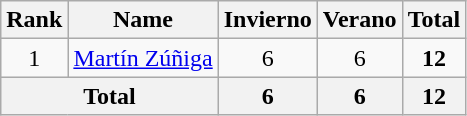<table class="wikitable" style="text-align: center;">
<tr>
<th>Rank</th>
<th>Name</th>
<th>Invierno</th>
<th>Verano</th>
<th>Total</th>
</tr>
<tr>
<td>1</td>
<td align=left> <a href='#'>Martín Zúñiga</a></td>
<td>6</td>
<td>6</td>
<td><strong>12</strong></td>
</tr>
<tr>
<th colspan=2>Total</th>
<th>6</th>
<th>6</th>
<th>12</th>
</tr>
</table>
